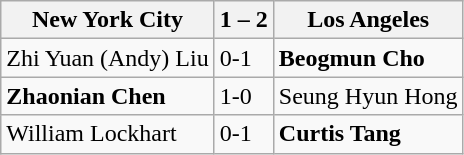<table class="wikitable">
<tr>
<th>New York City</th>
<th>1 – 2</th>
<th>Los Angeles</th>
</tr>
<tr>
<td>Zhi Yuan (Andy) Liu</td>
<td>0-1</td>
<td><strong>Beogmun Cho</strong></td>
</tr>
<tr>
<td><strong>Zhaonian Chen</strong></td>
<td>1-0</td>
<td>Seung Hyun Hong</td>
</tr>
<tr>
<td>William Lockhart</td>
<td>0-1</td>
<td><strong>Curtis Tang</strong></td>
</tr>
</table>
